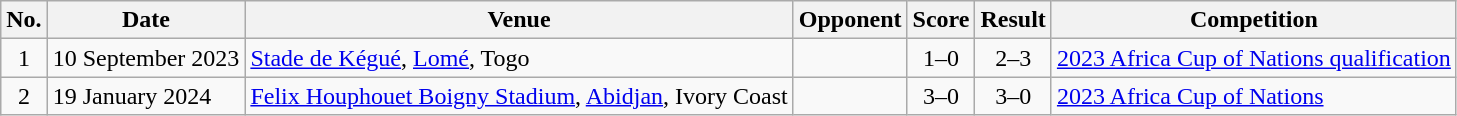<table class="wikitable sortable">
<tr>
<th>No.</th>
<th>Date</th>
<th>Venue</th>
<th>Opponent</th>
<th>Score</th>
<th>Result</th>
<th>Competition</th>
</tr>
<tr>
<td align="center">1</td>
<td>10 September 2023</td>
<td><a href='#'>Stade de Kégué</a>, <a href='#'>Lomé</a>, Togo</td>
<td></td>
<td align="center">1–0</td>
<td align="center">2–3</td>
<td><a href='#'>2023 Africa Cup of Nations qualification</a></td>
</tr>
<tr>
<td align="center">2</td>
<td>19 January 2024</td>
<td><a href='#'>Felix Houphouet Boigny Stadium</a>, <a href='#'>Abidjan</a>, Ivory Coast</td>
<td></td>
<td align="center">3–0</td>
<td align="center">3–0</td>
<td><a href='#'>2023 Africa Cup of Nations</a></td>
</tr>
</table>
